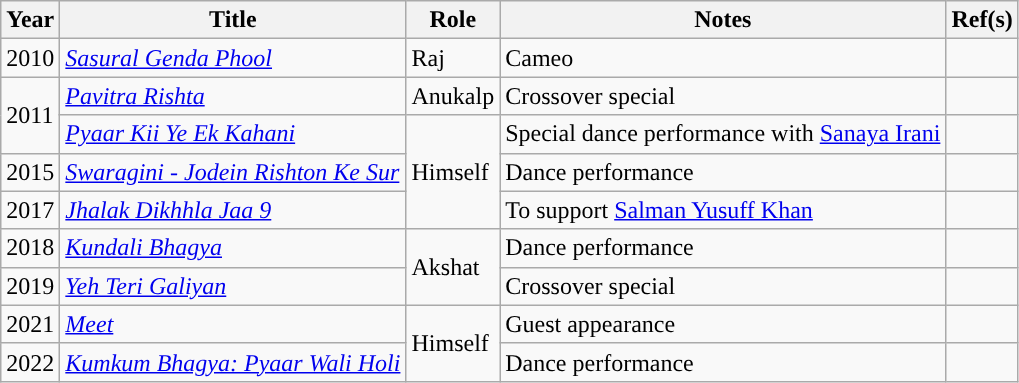<table class="wikitable">
<tr>
<th>Year</th>
<th>Title</th>
<th>Role</th>
<th>Notes</th>
<th>Ref(s)</th>
</tr>
<tr>
<td>2010</td>
<td><em><a href='#'>Sasural Genda Phool</a></em></td>
<td>Raj</td>
<td>Cameo</td>
<td></td>
</tr>
<tr>
<td rowspan="2">2011</td>
<td><em><a href='#'>Pavitra Rishta</a></em></td>
<td>Anukalp</td>
<td>Crossover special</td>
<td></td>
</tr>
<tr>
<td><em><a href='#'>Pyaar Kii Ye Ek Kahani</a></em></td>
<td rowspan="3">Himself</td>
<td>Special dance performance with <a href='#'>Sanaya Irani</a></td>
<td></td>
</tr>
<tr>
<td>2015</td>
<td><em><a href='#'>Swaragini - Jodein Rishton Ke Sur</a></em></td>
<td>Dance performance</td>
<td></td>
</tr>
<tr>
<td>2017</td>
<td><em><a href='#'>Jhalak Dikhhla Jaa 9</a></em></td>
<td>To support <a href='#'>Salman Yusuff Khan</a></td>
<td></td>
</tr>
<tr>
<td>2018</td>
<td><em><a href='#'>Kundali Bhagya</a></em></td>
<td rowspan="2">Akshat</td>
<td>Dance performance</td>
<td></td>
</tr>
<tr>
<td>2019</td>
<td><em><a href='#'>Yeh Teri Galiyan</a></em></td>
<td>Crossover special</td>
<td></td>
</tr>
<tr>
<td>2021</td>
<td><em><a href='#'>Meet</a></em></td>
<td rowspan="2">Himself</td>
<td>Guest appearance</td>
<td></td>
</tr>
<tr>
<td>2022</td>
<td><em><a href='#'>Kumkum Bhagya: Pyaar Wali Holi</a></em></td>
<td>Dance performance</td>
<td></td>
</tr>
</table>
